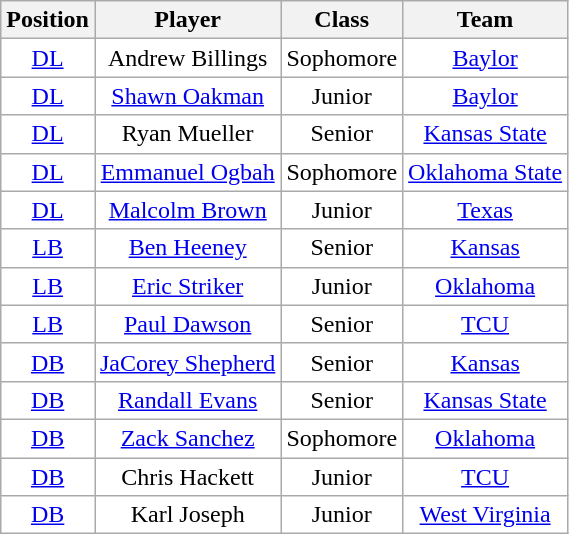<table class="wikitable sortable" border="1">
<tr>
<th>Position</th>
<th>Player</th>
<th>Class</th>
<th>Team</th>
</tr>
<tr>
<td style="text-align:center; background:white"><a href='#'>DL</a></td>
<td style="text-align:center; background:white">Andrew Billings</td>
<td style="text-align:center; background:white">Sophomore</td>
<td style="text-align:center; background:white"><a href='#'>Baylor</a></td>
</tr>
<tr>
<td style="text-align:center; background:white"><a href='#'>DL</a></td>
<td style="text-align:center; background:white"><a href='#'>Shawn Oakman</a></td>
<td style="text-align:center; background:white">Junior</td>
<td style="text-align:center; background:white"><a href='#'>Baylor</a></td>
</tr>
<tr>
<td style="text-align:center; background:white"><a href='#'>DL</a></td>
<td style="text-align:center; background:white">Ryan Mueller</td>
<td style="text-align:center; background:white">Senior</td>
<td style="text-align:center; background:white"><a href='#'>Kansas State</a></td>
</tr>
<tr>
<td style="text-align:center; background:white"><a href='#'>DL</a></td>
<td style="text-align:center; background:white"><a href='#'>Emmanuel Ogbah</a></td>
<td style="text-align:center; background:white">Sophomore</td>
<td style="text-align:center; background:white"><a href='#'>Oklahoma State</a></td>
</tr>
<tr>
<td style="text-align:center; background:white"><a href='#'>DL</a></td>
<td style="text-align:center; background:white"><a href='#'>Malcolm Brown</a></td>
<td style="text-align:center; background:white">Junior</td>
<td style="text-align:center; background:white"><a href='#'>Texas</a></td>
</tr>
<tr>
<td style="text-align:center; background:white"><a href='#'>LB</a></td>
<td style="text-align:center; background:white"><a href='#'>Ben Heeney</a></td>
<td style="text-align:center; background:white">Senior</td>
<td style="text-align:center; background:white"><a href='#'>Kansas</a></td>
</tr>
<tr>
<td style="text-align:center; background:white"><a href='#'>LB</a></td>
<td style="text-align:center; background:white"><a href='#'>Eric Striker</a></td>
<td style="text-align:center; background:white">Junior</td>
<td style="text-align:center; background:white"><a href='#'>Oklahoma</a></td>
</tr>
<tr>
<td style="text-align:center; background:white"><a href='#'>LB</a></td>
<td style="text-align:center; background:white"><a href='#'>Paul Dawson</a></td>
<td style="text-align:center; background:white">Senior</td>
<td style="text-align:center; background:white"><a href='#'>TCU</a></td>
</tr>
<tr>
<td style="text-align:center; background:white"><a href='#'>DB</a></td>
<td style="text-align:center; background:white"><a href='#'>JaCorey Shepherd</a></td>
<td style="text-align:center; background:white">Senior</td>
<td style="text-align:center; background:white"><a href='#'>Kansas</a></td>
</tr>
<tr>
<td style="text-align:center; background:white"><a href='#'>DB</a></td>
<td style="text-align:center; background:white"><a href='#'>Randall Evans</a></td>
<td style="text-align:center; background:white">Senior</td>
<td style="text-align:center; background:white"><a href='#'>Kansas State</a></td>
</tr>
<tr>
<td style="text-align:center; background:white"><a href='#'>DB</a></td>
<td style="text-align:center; background:white"><a href='#'>Zack Sanchez</a></td>
<td style="text-align:center; background:white">Sophomore</td>
<td style="text-align:center; background:white"><a href='#'>Oklahoma</a></td>
</tr>
<tr>
<td style="text-align:center; background:white"><a href='#'>DB</a></td>
<td style="text-align:center; background:white">Chris Hackett</td>
<td style="text-align:center; background:white">Junior</td>
<td style="text-align:center; background:white"><a href='#'>TCU</a></td>
</tr>
<tr>
<td style="text-align:center; background:white"><a href='#'>DB</a></td>
<td style="text-align:center; background:white">Karl Joseph</td>
<td style="text-align:center; background:white">Junior</td>
<td style="text-align:center; background:white"><a href='#'>West Virginia</a></td>
</tr>
</table>
